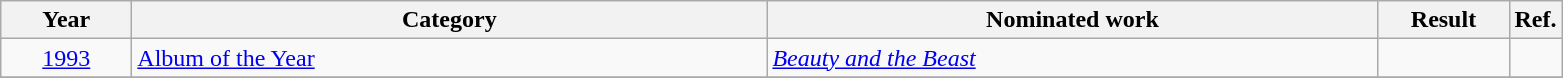<table class=wikitable>
<tr>
<th scope="col" style="width:5em;">Year</th>
<th scope="col" style="width:26em;">Category</th>
<th scope="col" style="width:25em;">Nominated work</th>
<th scope="col" style="width:5em;">Result</th>
<th>Ref.</th>
</tr>
<tr>
<td style="text-align:center;"><a href='#'>1993</a></td>
<td><a href='#'>Album of the Year</a></td>
<td><em><a href='#'>Beauty and the Beast</a></em></td>
<td></td>
<td style="text-align:center;"></td>
</tr>
<tr>
</tr>
</table>
